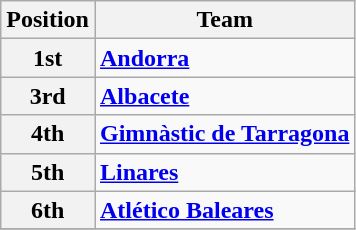<table class="wikitable">
<tr>
<th>Position</th>
<th>Team</th>
</tr>
<tr>
<th>1st</th>
<td><strong><a href='#'>Andorra</a></strong></td>
</tr>
<tr>
<th>3rd</th>
<td><strong><a href='#'>Albacete</a></strong></td>
</tr>
<tr>
<th>4th</th>
<td><strong><a href='#'>Gimnàstic de Tarragona</a></strong></td>
</tr>
<tr>
<th>5th</th>
<td><strong><a href='#'>Linares</a></strong></td>
</tr>
<tr>
<th>6th</th>
<td><strong><a href='#'>Atlético Baleares</a></strong></td>
</tr>
<tr>
</tr>
</table>
